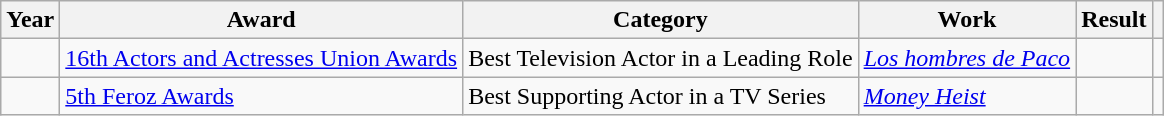<table class="wikitable sortable">
<tr>
<th>Year</th>
<th>Award</th>
<th>Category</th>
<th>Work</th>
<th>Result</th>
<th class = "unsortable"></th>
</tr>
<tr>
<td></td>
<td><a href='#'>16th Actors and Actresses Union Awards</a></td>
<td>Best Television Actor in a Leading Role</td>
<td><em><a href='#'>Los hombres de Paco</a></em></td>
<td></td>
<td></td>
</tr>
<tr>
<td></td>
<td><a href='#'>5th Feroz Awards</a></td>
<td>Best Supporting Actor in a TV Series</td>
<td><em><a href='#'>Money Heist</a></em></td>
<td></td>
<td></td>
</tr>
</table>
